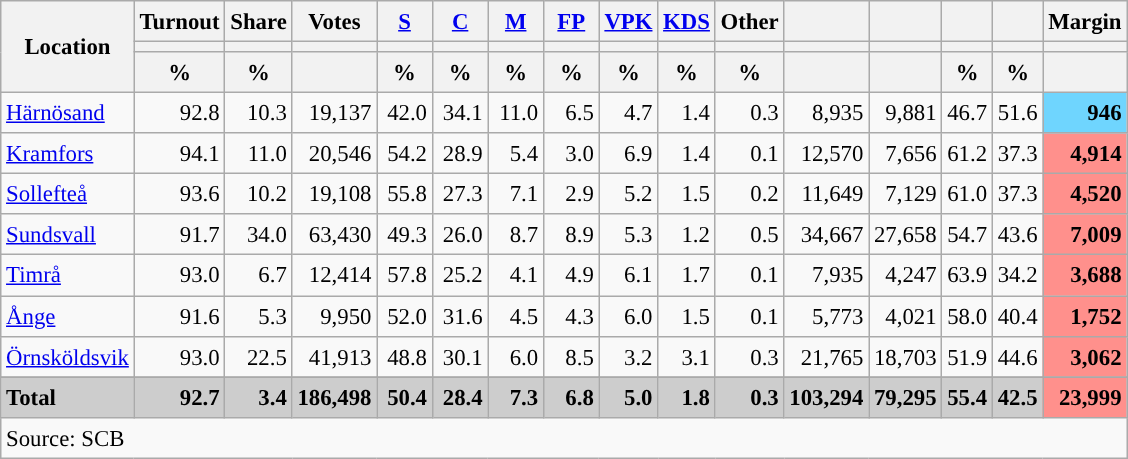<table class="wikitable sortable" style="text-align:right; font-size:95%; line-height:20px;">
<tr>
<th rowspan="3">Location</th>
<th>Turnout</th>
<th>Share</th>
<th>Votes</th>
<th width="30px" class="unsortable"><a href='#'>S</a></th>
<th width="30px" class="unsortable"><a href='#'>C</a></th>
<th width="30px" class="unsortable"><a href='#'>M</a></th>
<th width="30px" class="unsortable"><a href='#'>FP</a></th>
<th width="30px" class="unsortable"><a href='#'>VPK</a></th>
<th width="30px" class="unsortable"><a href='#'>KDS</a></th>
<th width="30px" class="unsortable">Other</th>
<th></th>
<th></th>
<th></th>
<th></th>
<th>Margin</th>
</tr>
<tr>
<th></th>
<th></th>
<th></th>
<th style="background:"></th>
<th style="background:"></th>
<th style="background:"></th>
<th style="background:"></th>
<th style="background:"></th>
<th style="background:"></th>
<th style="background:"></th>
<th style="background:"></th>
<th style="background:"></th>
<th style="background:"></th>
<th style="background:"></th>
<th></th>
</tr>
<tr>
<th data-sort-type="number">%</th>
<th data-sort-type="number">%</th>
<th></th>
<th data-sort-type="number">%</th>
<th data-sort-type="number">%</th>
<th data-sort-type="number">%</th>
<th data-sort-type="number">%</th>
<th data-sort-type="number">%</th>
<th data-sort-type="number">%</th>
<th data-sort-type="number">%</th>
<th data-sort-type="number"></th>
<th data-sort-type="number"></th>
<th data-sort-type="number">%</th>
<th data-sort-type="number">%</th>
<th data-sort-type="number"></th>
</tr>
<tr>
<td align=left><a href='#'>Härnösand</a></td>
<td>92.8</td>
<td>10.3</td>
<td>19,137</td>
<td>42.0</td>
<td>34.1</td>
<td>11.0</td>
<td>6.5</td>
<td>4.7</td>
<td>1.4</td>
<td>0.3</td>
<td>8,935</td>
<td>9,881</td>
<td>46.7</td>
<td>51.6</td>
<td bgcolor=#6fd5fe><strong>946</strong></td>
</tr>
<tr>
<td align=left><a href='#'>Kramfors</a></td>
<td>94.1</td>
<td>11.0</td>
<td>20,546</td>
<td>54.2</td>
<td>28.9</td>
<td>5.4</td>
<td>3.0</td>
<td>6.9</td>
<td>1.4</td>
<td>0.1</td>
<td>12,570</td>
<td>7,656</td>
<td>61.2</td>
<td>37.3</td>
<td bgcolor=#ff908c><strong>4,914</strong></td>
</tr>
<tr>
<td align=left><a href='#'>Sollefteå</a></td>
<td>93.6</td>
<td>10.2</td>
<td>19,108</td>
<td>55.8</td>
<td>27.3</td>
<td>7.1</td>
<td>2.9</td>
<td>5.2</td>
<td>1.5</td>
<td>0.2</td>
<td>11,649</td>
<td>7,129</td>
<td>61.0</td>
<td>37.3</td>
<td bgcolor=#ff908c><strong>4,520</strong></td>
</tr>
<tr>
<td align=left><a href='#'>Sundsvall</a></td>
<td>91.7</td>
<td>34.0</td>
<td>63,430</td>
<td>49.3</td>
<td>26.0</td>
<td>8.7</td>
<td>8.9</td>
<td>5.3</td>
<td>1.2</td>
<td>0.5</td>
<td>34,667</td>
<td>27,658</td>
<td>54.7</td>
<td>43.6</td>
<td bgcolor=#ff908c><strong>7,009</strong></td>
</tr>
<tr>
<td align=left><a href='#'>Timrå</a></td>
<td>93.0</td>
<td>6.7</td>
<td>12,414</td>
<td>57.8</td>
<td>25.2</td>
<td>4.1</td>
<td>4.9</td>
<td>6.1</td>
<td>1.7</td>
<td>0.1</td>
<td>7,935</td>
<td>4,247</td>
<td>63.9</td>
<td>34.2</td>
<td bgcolor=#ff908c><strong>3,688</strong></td>
</tr>
<tr>
<td align=left><a href='#'>Ånge</a></td>
<td>91.6</td>
<td>5.3</td>
<td>9,950</td>
<td>52.0</td>
<td>31.6</td>
<td>4.5</td>
<td>4.3</td>
<td>6.0</td>
<td>1.5</td>
<td>0.1</td>
<td>5,773</td>
<td>4,021</td>
<td>58.0</td>
<td>40.4</td>
<td bgcolor=#ff908c><strong>1,752</strong></td>
</tr>
<tr>
<td align=left><a href='#'>Örnsköldsvik</a></td>
<td>93.0</td>
<td>22.5</td>
<td>41,913</td>
<td>48.8</td>
<td>30.1</td>
<td>6.0</td>
<td>8.5</td>
<td>3.2</td>
<td>3.1</td>
<td>0.3</td>
<td>21,765</td>
<td>18,703</td>
<td>51.9</td>
<td>44.6</td>
<td bgcolor=#ff908c><strong>3,062</strong></td>
</tr>
<tr>
</tr>
<tr style="background:#CDCDCD;">
<td align=left><strong>Total</strong></td>
<td><strong>92.7</strong></td>
<td><strong>3.4</strong></td>
<td><strong>186,498</strong></td>
<td><strong>50.4</strong></td>
<td><strong>28.4</strong></td>
<td><strong>7.3</strong></td>
<td><strong>6.8</strong></td>
<td><strong>5.0</strong></td>
<td><strong>1.8</strong></td>
<td><strong>0.3</strong></td>
<td><strong>103,294</strong></td>
<td><strong>79,295</strong></td>
<td><strong>55.4</strong></td>
<td><strong>42.5</strong></td>
<td bgcolor=#ff908c><strong>23,999</strong></td>
</tr>
<tr>
<td align=left colspan=16>Source: SCB </td>
</tr>
</table>
